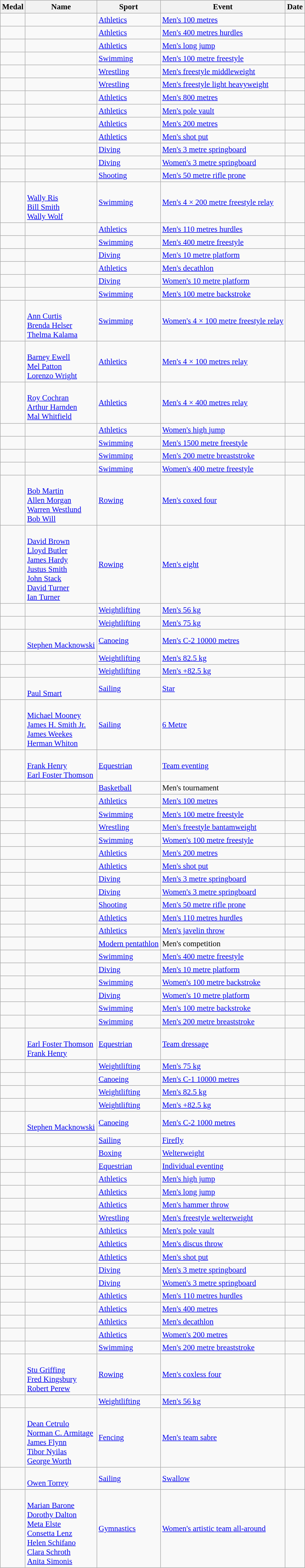<table class="wikitable sortable" style="font-size: 95%;">
<tr>
<th>Medal</th>
<th>Name</th>
<th>Sport</th>
<th>Event</th>
<th>Date</th>
</tr>
<tr>
<td></td>
<td></td>
<td><a href='#'>Athletics</a></td>
<td><a href='#'>Men's 100 metres</a></td>
<td></td>
</tr>
<tr>
<td></td>
<td></td>
<td><a href='#'>Athletics</a></td>
<td><a href='#'>Men's 400 metres hurdles</a></td>
<td></td>
</tr>
<tr>
<td></td>
<td></td>
<td><a href='#'>Athletics</a></td>
<td><a href='#'>Men's long jump</a></td>
<td></td>
</tr>
<tr>
<td></td>
<td></td>
<td><a href='#'>Swimming</a></td>
<td><a href='#'>Men's 100 metre freestyle</a></td>
<td></td>
</tr>
<tr>
<td></td>
<td></td>
<td><a href='#'>Wrestling</a></td>
<td><a href='#'>Men's freestyle middleweight</a></td>
<td></td>
</tr>
<tr>
<td></td>
<td></td>
<td><a href='#'>Wrestling</a></td>
<td><a href='#'>Men's freestyle light heavyweight</a></td>
<td></td>
</tr>
<tr>
<td></td>
<td></td>
<td><a href='#'>Athletics</a></td>
<td><a href='#'>Men's 800 metres</a></td>
<td></td>
</tr>
<tr>
<td></td>
<td></td>
<td><a href='#'>Athletics</a></td>
<td><a href='#'>Men's pole vault</a></td>
<td></td>
</tr>
<tr>
<td></td>
<td></td>
<td><a href='#'>Athletics</a></td>
<td><a href='#'>Men's 200 metres</a></td>
<td></td>
</tr>
<tr>
<td></td>
<td></td>
<td><a href='#'>Athletics</a></td>
<td><a href='#'>Men's shot put</a></td>
<td></td>
</tr>
<tr>
<td></td>
<td></td>
<td><a href='#'>Diving</a></td>
<td><a href='#'>Men's 3 metre springboard</a></td>
<td></td>
</tr>
<tr>
<td></td>
<td></td>
<td><a href='#'>Diving</a></td>
<td><a href='#'>Women's 3 metre springboard</a></td>
<td></td>
</tr>
<tr>
<td></td>
<td></td>
<td><a href='#'>Shooting</a></td>
<td><a href='#'>Men's 50 metre rifle prone</a></td>
<td></td>
</tr>
<tr>
<td></td>
<td><br><a href='#'>Wally Ris</a><br><a href='#'>Bill Smith</a><br><a href='#'>Wally Wolf</a></td>
<td><a href='#'>Swimming</a></td>
<td><a href='#'>Men's 4 × 200 metre freestyle relay</a></td>
<td></td>
</tr>
<tr>
<td></td>
<td></td>
<td><a href='#'>Athletics</a></td>
<td><a href='#'>Men's 110 metres hurdles</a></td>
<td></td>
</tr>
<tr>
<td></td>
<td></td>
<td><a href='#'>Swimming</a></td>
<td><a href='#'>Men's 400 metre freestyle</a></td>
<td></td>
</tr>
<tr>
<td></td>
<td></td>
<td><a href='#'>Diving</a></td>
<td><a href='#'>Men's 10 metre platform</a></td>
<td></td>
</tr>
<tr>
<td></td>
<td></td>
<td><a href='#'>Athletics</a></td>
<td><a href='#'>Men's decathlon</a></td>
<td></td>
</tr>
<tr>
<td></td>
<td></td>
<td><a href='#'>Diving</a></td>
<td><a href='#'>Women's 10 metre platform</a></td>
<td></td>
</tr>
<tr>
<td></td>
<td></td>
<td><a href='#'>Swimming</a></td>
<td><a href='#'>Men's 100 metre backstroke</a></td>
<td></td>
</tr>
<tr>
<td></td>
<td><br><a href='#'>Ann Curtis</a><br><a href='#'>Brenda Helser</a><br><a href='#'>Thelma Kalama</a></td>
<td><a href='#'>Swimming</a></td>
<td><a href='#'>Women's 4 × 100 metre freestyle relay</a></td>
<td></td>
</tr>
<tr>
<td></td>
<td><br><a href='#'>Barney Ewell</a><br><a href='#'>Mel Patton</a><br><a href='#'>Lorenzo Wright</a></td>
<td><a href='#'>Athletics</a></td>
<td><a href='#'>Men's 4 × 100 metres relay</a></td>
<td></td>
</tr>
<tr>
<td></td>
<td><br><a href='#'>Roy Cochran</a><br><a href='#'>Arthur Harnden</a><br><a href='#'>Mal Whitfield</a></td>
<td><a href='#'>Athletics</a></td>
<td><a href='#'>Men's 4 × 400 metres relay</a></td>
<td></td>
</tr>
<tr>
<td></td>
<td></td>
<td><a href='#'>Athletics</a></td>
<td><a href='#'>Women's high jump</a></td>
<td></td>
</tr>
<tr>
<td></td>
<td></td>
<td><a href='#'>Swimming</a></td>
<td><a href='#'>Men's 1500 metre freestyle</a></td>
<td></td>
</tr>
<tr>
<td></td>
<td></td>
<td><a href='#'>Swimming</a></td>
<td><a href='#'>Men's 200 metre breaststroke</a></td>
<td></td>
</tr>
<tr>
<td></td>
<td></td>
<td><a href='#'>Swimming</a></td>
<td><a href='#'>Women's 400 metre freestyle</a></td>
<td></td>
</tr>
<tr>
<td></td>
<td><br><a href='#'>Bob Martin</a><br><a href='#'>Allen Morgan</a><br><a href='#'>Warren Westlund</a><br><a href='#'>Bob Will</a></td>
<td><a href='#'>Rowing</a></td>
<td><a href='#'>Men's coxed four</a></td>
<td></td>
</tr>
<tr>
<td></td>
<td><br><a href='#'>David Brown</a><br><a href='#'>Lloyd Butler</a><br><a href='#'>James Hardy</a><br><a href='#'>Justus Smith</a><br><a href='#'>John Stack</a><br><a href='#'>David Turner</a><br><a href='#'>Ian Turner</a></td>
<td><a href='#'>Rowing</a></td>
<td><a href='#'>Men's eight</a></td>
<td></td>
</tr>
<tr>
<td></td>
<td></td>
<td><a href='#'>Weightlifting</a></td>
<td><a href='#'>Men's 56 kg</a></td>
<td></td>
</tr>
<tr>
<td></td>
<td></td>
<td><a href='#'>Weightlifting</a></td>
<td><a href='#'>Men's 75 kg</a></td>
<td></td>
</tr>
<tr>
<td></td>
<td><br><a href='#'>Stephen Macknowski</a></td>
<td><a href='#'>Canoeing</a></td>
<td><a href='#'>Men's C-2 10000 metres</a></td>
<td></td>
</tr>
<tr>
<td></td>
<td></td>
<td><a href='#'>Weightlifting</a></td>
<td><a href='#'>Men's 82.5 kg</a></td>
<td></td>
</tr>
<tr>
<td></td>
<td></td>
<td><a href='#'>Weightlifting</a></td>
<td><a href='#'>Men's +82.5 kg</a></td>
<td></td>
</tr>
<tr>
<td></td>
<td><br><a href='#'>Paul Smart</a></td>
<td><a href='#'>Sailing</a></td>
<td><a href='#'>Star</a></td>
<td></td>
</tr>
<tr>
<td></td>
<td><br><a href='#'>Michael Mooney</a><br><a href='#'>James H. Smith Jr.</a><br><a href='#'>James Weekes</a><br><a href='#'>Herman Whiton</a></td>
<td><a href='#'>Sailing</a></td>
<td><a href='#'>6 Metre</a></td>
<td></td>
</tr>
<tr>
<td></td>
<td><br><a href='#'>Frank Henry</a><br><a href='#'>Earl Foster Thomson</a></td>
<td><a href='#'>Equestrian</a></td>
<td><a href='#'>Team eventing</a></td>
<td></td>
</tr>
<tr>
<td></td>
<td></td>
<td><a href='#'>Basketball</a></td>
<td>Men's tournament</td>
<td></td>
</tr>
<tr>
<td></td>
<td></td>
<td><a href='#'>Athletics</a></td>
<td><a href='#'>Men's 100 metres</a></td>
<td></td>
</tr>
<tr>
<td></td>
<td></td>
<td><a href='#'>Swimming</a></td>
<td><a href='#'>Men's 100 metre freestyle</a></td>
<td></td>
</tr>
<tr>
<td></td>
<td></td>
<td><a href='#'>Wrestling</a></td>
<td><a href='#'>Men's freestyle bantamweight</a></td>
<td></td>
</tr>
<tr>
<td></td>
<td></td>
<td><a href='#'>Swimming</a></td>
<td><a href='#'>Women's 100 metre freestyle</a></td>
<td></td>
</tr>
<tr>
<td></td>
<td></td>
<td><a href='#'>Athletics</a></td>
<td><a href='#'>Men's 200 metres</a></td>
<td></td>
</tr>
<tr>
<td></td>
<td></td>
<td><a href='#'>Athletics</a></td>
<td><a href='#'>Men's shot put</a></td>
<td></td>
</tr>
<tr>
<td></td>
<td></td>
<td><a href='#'>Diving</a></td>
<td><a href='#'>Men's 3 metre springboard</a></td>
<td></td>
</tr>
<tr>
<td></td>
<td></td>
<td><a href='#'>Diving</a></td>
<td><a href='#'>Women's 3 metre springboard</a></td>
<td></td>
</tr>
<tr>
<td></td>
<td></td>
<td><a href='#'>Shooting</a></td>
<td><a href='#'>Men's 50 metre rifle prone</a></td>
<td></td>
</tr>
<tr>
<td></td>
<td></td>
<td><a href='#'>Athletics</a></td>
<td><a href='#'>Men's 110 metres hurdles</a></td>
<td></td>
</tr>
<tr>
<td></td>
<td></td>
<td><a href='#'>Athletics</a></td>
<td><a href='#'>Men's javelin throw</a></td>
<td></td>
</tr>
<tr>
<td></td>
<td></td>
<td><a href='#'>Modern pentathlon</a></td>
<td>Men's competition</td>
<td></td>
</tr>
<tr>
<td></td>
<td></td>
<td><a href='#'>Swimming</a></td>
<td><a href='#'>Men's 400 metre freestyle</a></td>
<td></td>
</tr>
<tr>
<td></td>
<td></td>
<td><a href='#'>Diving</a></td>
<td><a href='#'>Men's 10 metre platform</a></td>
<td></td>
</tr>
<tr>
<td></td>
<td></td>
<td><a href='#'>Swimming</a></td>
<td><a href='#'>Women's 100 metre backstroke</a></td>
<td></td>
</tr>
<tr>
<td></td>
<td></td>
<td><a href='#'>Diving</a></td>
<td><a href='#'>Women's 10 metre platform</a></td>
<td></td>
</tr>
<tr>
<td></td>
<td></td>
<td><a href='#'>Swimming</a></td>
<td><a href='#'>Men's 100 metre backstroke</a></td>
<td></td>
</tr>
<tr>
<td></td>
<td></td>
<td><a href='#'>Swimming</a></td>
<td><a href='#'>Men's 200 metre breaststroke</a></td>
<td></td>
</tr>
<tr>
<td></td>
<td><br><a href='#'>Earl Foster Thomson</a><br><a href='#'>Frank Henry</a></td>
<td><a href='#'>Equestrian</a></td>
<td><a href='#'>Team dressage</a></td>
<td></td>
</tr>
<tr>
<td></td>
<td></td>
<td><a href='#'>Weightlifting</a></td>
<td><a href='#'>Men's 75 kg</a></td>
<td></td>
</tr>
<tr>
<td></td>
<td></td>
<td><a href='#'>Canoeing</a></td>
<td><a href='#'>Men's C-1 10000 metres</a></td>
<td></td>
</tr>
<tr>
<td></td>
<td></td>
<td><a href='#'>Weightlifting</a></td>
<td><a href='#'>Men's 82.5 kg</a></td>
<td></td>
</tr>
<tr>
<td></td>
<td></td>
<td><a href='#'>Weightlifting</a></td>
<td><a href='#'>Men's +82.5 kg</a></td>
<td></td>
</tr>
<tr>
<td></td>
<td><br><a href='#'>Stephen Macknowski</a></td>
<td><a href='#'>Canoeing</a></td>
<td><a href='#'>Men's C-2 1000 metres</a></td>
<td></td>
</tr>
<tr>
<td></td>
<td></td>
<td><a href='#'>Sailing</a></td>
<td><a href='#'>Firefly</a></td>
<td></td>
</tr>
<tr>
<td></td>
<td></td>
<td><a href='#'>Boxing</a></td>
<td><a href='#'>Welterweight</a></td>
<td></td>
</tr>
<tr>
<td></td>
<td></td>
<td><a href='#'>Equestrian</a></td>
<td><a href='#'>Individual eventing</a></td>
<td></td>
</tr>
<tr>
<td></td>
<td></td>
<td><a href='#'>Athletics</a></td>
<td><a href='#'>Men's high jump</a></td>
<td></td>
</tr>
<tr>
<td></td>
<td></td>
<td><a href='#'>Athletics</a></td>
<td><a href='#'>Men's long jump</a></td>
<td></td>
</tr>
<tr>
<td></td>
<td></td>
<td><a href='#'>Athletics</a></td>
<td><a href='#'>Men's hammer throw</a></td>
<td></td>
</tr>
<tr>
<td></td>
<td></td>
<td><a href='#'>Wrestling</a></td>
<td><a href='#'>Men's freestyle welterweight</a></td>
<td></td>
</tr>
<tr>
<td></td>
<td></td>
<td><a href='#'>Athletics</a></td>
<td><a href='#'>Men's pole vault</a></td>
<td></td>
</tr>
<tr>
<td></td>
<td></td>
<td><a href='#'>Athletics</a></td>
<td><a href='#'>Men's discus throw</a></td>
<td></td>
</tr>
<tr>
<td></td>
<td></td>
<td><a href='#'>Athletics</a></td>
<td><a href='#'>Men's shot put</a></td>
<td></td>
</tr>
<tr>
<td></td>
<td></td>
<td><a href='#'>Diving</a></td>
<td><a href='#'>Men's 3 metre springboard</a></td>
<td></td>
</tr>
<tr>
<td></td>
<td></td>
<td><a href='#'>Diving</a></td>
<td><a href='#'>Women's 3 metre springboard</a></td>
<td></td>
</tr>
<tr>
<td></td>
<td></td>
<td><a href='#'>Athletics</a></td>
<td><a href='#'>Men's 110 metres hurdles</a></td>
<td></td>
</tr>
<tr>
<td></td>
<td></td>
<td><a href='#'>Athletics</a></td>
<td><a href='#'>Men's 400 metres</a></td>
<td></td>
</tr>
<tr>
<td></td>
<td></td>
<td><a href='#'>Athletics</a></td>
<td><a href='#'>Men's decathlon</a></td>
<td></td>
</tr>
<tr>
<td></td>
<td></td>
<td><a href='#'>Athletics</a></td>
<td><a href='#'>Women's 200 metres</a></td>
<td></td>
</tr>
<tr>
<td></td>
<td></td>
<td><a href='#'>Swimming</a></td>
<td><a href='#'>Men's 200 metre breaststroke</a></td>
<td></td>
</tr>
<tr>
<td></td>
<td><br><a href='#'>Stu Griffing</a><br><a href='#'>Fred Kingsbury</a><br><a href='#'>Robert Perew</a></td>
<td><a href='#'>Rowing</a></td>
<td><a href='#'>Men's coxless four</a></td>
<td></td>
</tr>
<tr>
<td></td>
<td></td>
<td><a href='#'>Weightlifting</a></td>
<td><a href='#'>Men's 56 kg</a></td>
<td></td>
</tr>
<tr>
<td></td>
<td><br><a href='#'>Dean Cetrulo</a><br><a href='#'>Norman C. Armitage</a><br><a href='#'>James Flynn</a><br><a href='#'>Tibor Nyilas</a><br><a href='#'>George Worth</a></td>
<td><a href='#'>Fencing</a></td>
<td><a href='#'>Men's team sabre</a></td>
<td></td>
</tr>
<tr>
<td></td>
<td><br><a href='#'>Owen Torrey</a></td>
<td><a href='#'>Sailing</a></td>
<td><a href='#'>Swallow</a></td>
<td></td>
</tr>
<tr>
<td></td>
<td><br><a href='#'>Marian Barone</a><br><a href='#'>Dorothy Dalton</a><br><a href='#'>Meta Elste</a><br><a href='#'>Consetta Lenz</a><br><a href='#'>Helen Schifano</a><br><a href='#'>Clara Schroth</a><br><a href='#'>Anita Simonis</a></td>
<td><a href='#'>Gymnastics</a></td>
<td><a href='#'>Women's artistic team all-around</a></td>
<td></td>
</tr>
</table>
